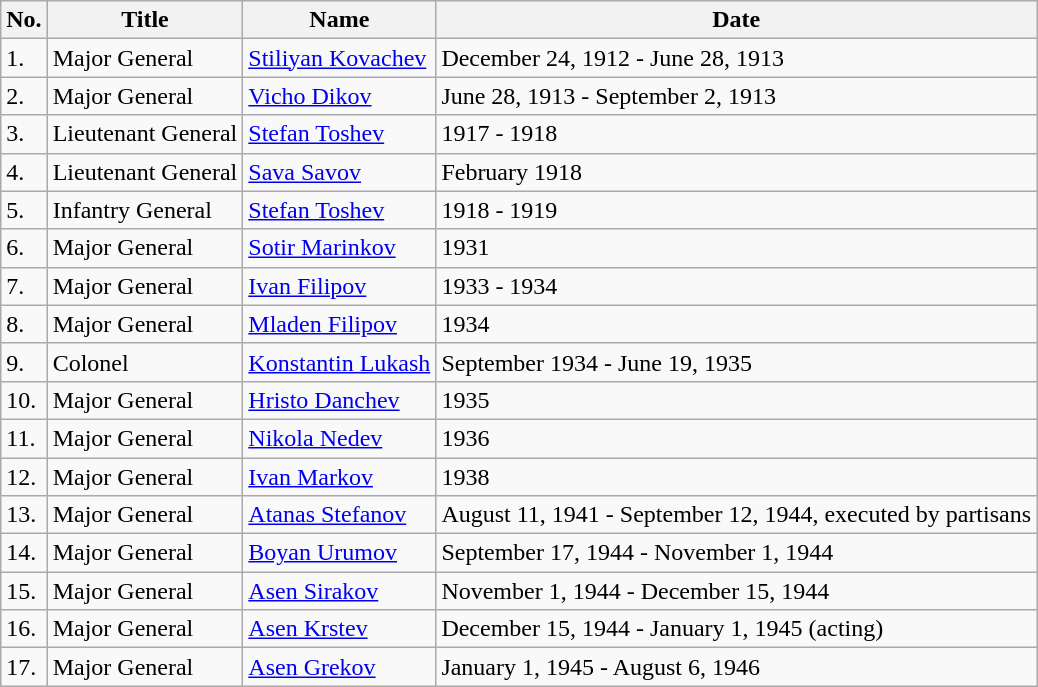<table class="wikitable">
<tr>
<th>No.</th>
<th>Title</th>
<th>Name</th>
<th>Date</th>
</tr>
<tr>
<td>1.</td>
<td>Major General</td>
<td><a href='#'>Stiliyan Kovachev</a></td>
<td>December 24, 1912 - June 28, 1913</td>
</tr>
<tr>
<td>2.</td>
<td>Major General</td>
<td><a href='#'>Vicho Dikov</a></td>
<td>June 28, 1913 - September 2, 1913</td>
</tr>
<tr>
<td>3.</td>
<td>Lieutenant General</td>
<td><a href='#'>Stefan Toshev</a></td>
<td>1917 - 1918</td>
</tr>
<tr>
<td>4.</td>
<td>Lieutenant General</td>
<td><a href='#'>Sava Savov</a></td>
<td>February 1918</td>
</tr>
<tr>
<td>5.</td>
<td>Infantry General</td>
<td><a href='#'>Stefan Toshev</a></td>
<td>1918 - 1919</td>
</tr>
<tr>
<td>6.</td>
<td>Major General</td>
<td><a href='#'>Sotir Marinkov</a></td>
<td>1931</td>
</tr>
<tr>
<td>7.</td>
<td>Major General</td>
<td><a href='#'>Ivan Filipov</a></td>
<td>1933 - 1934</td>
</tr>
<tr>
<td>8.</td>
<td>Major General</td>
<td><a href='#'>Mladen Filipov</a></td>
<td>1934</td>
</tr>
<tr>
<td>9.</td>
<td>Colonel</td>
<td><a href='#'>Konstantin Lukash</a></td>
<td>September 1934 - June 19, 1935</td>
</tr>
<tr>
<td>10.</td>
<td>Major General</td>
<td><a href='#'>Hristo Danchev</a></td>
<td>1935</td>
</tr>
<tr>
<td>11.</td>
<td>Major General</td>
<td><a href='#'>Nikola Nedev</a></td>
<td>1936</td>
</tr>
<tr>
<td>12.</td>
<td>Major General</td>
<td><a href='#'>Ivan Markov</a></td>
<td>1938</td>
</tr>
<tr>
<td>13.</td>
<td>Major General</td>
<td><a href='#'>Atanas Stefanov</a></td>
<td>August 11, 1941 - September 12, 1944, executed by partisans</td>
</tr>
<tr>
<td>14.</td>
<td>Major General</td>
<td><a href='#'>Boyan Urumov</a></td>
<td>September 17, 1944 - November 1, 1944</td>
</tr>
<tr>
<td>15.</td>
<td>Major General</td>
<td><a href='#'>Asen Sirakov</a></td>
<td>November 1, 1944 - December 15, 1944</td>
</tr>
<tr>
<td>16.</td>
<td>Major General</td>
<td><a href='#'>Asen Krstev</a></td>
<td>December 15, 1944 - January 1, 1945 (acting)</td>
</tr>
<tr>
<td>17.</td>
<td>Major General</td>
<td><a href='#'>Asen Grekov</a></td>
<td>January 1, 1945 - August 6, 1946</td>
</tr>
</table>
